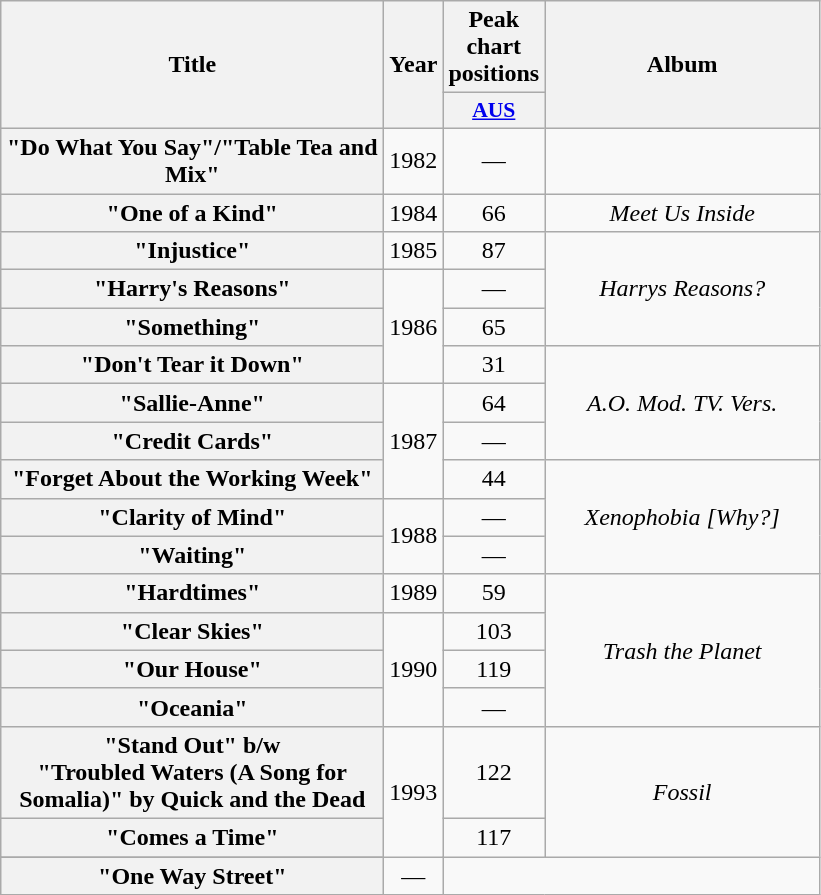<table class="wikitable plainrowheaders" style="text-align:center">
<tr>
<th scope="col" rowspan="2" style="width:15.5em;">Title</th>
<th scope="col" rowspan="2" style="width:1em;">Year</th>
<th scope="col">Peak chart positions</th>
<th scope="col" rowspan="2" style="width:11em;">Album</th>
</tr>
<tr>
<th scope="col" style="width:3em;font-size:90%;"><a href='#'>AUS</a><br></th>
</tr>
<tr>
<th scope="row">"Do What You Say"/"Table Tea and Mix"</th>
<td>1982</td>
<td>—</td>
<td></td>
</tr>
<tr>
<th scope="row">"One of a Kind"</th>
<td>1984</td>
<td>66</td>
<td><em>Meet Us Inside</em></td>
</tr>
<tr>
<th scope="row">"Injustice"</th>
<td>1985</td>
<td>87</td>
<td rowspan="3"><em>Harrys Reasons?</em></td>
</tr>
<tr>
<th scope="row">"Harry's Reasons"</th>
<td rowspan="3">1986</td>
<td>—</td>
</tr>
<tr>
<th scope="row">"Something"</th>
<td>65</td>
</tr>
<tr>
<th scope="row">"Don't Tear it Down"</th>
<td>31</td>
<td rowspan="3"><em>A.O. Mod. TV. Vers.</em></td>
</tr>
<tr>
<th scope="row">"Sallie-Anne"</th>
<td rowspan="3">1987</td>
<td>64</td>
</tr>
<tr>
<th scope="row">"Credit Cards"</th>
<td>—</td>
</tr>
<tr>
<th scope="row">"Forget About the Working Week"</th>
<td>44</td>
<td rowspan="3"><em>Xenophobia [Why?]</em></td>
</tr>
<tr>
<th scope="row">"Clarity of Mind"</th>
<td rowspan="2">1988</td>
<td>—</td>
</tr>
<tr>
<th scope="row">"Waiting"</th>
<td>—</td>
</tr>
<tr>
<th scope="row">"Hardtimes"</th>
<td>1989</td>
<td>59</td>
<td rowspan="4"><em>Trash the Planet</em></td>
</tr>
<tr>
<th scope="row">"Clear Skies"</th>
<td rowspan="3">1990</td>
<td>103</td>
</tr>
<tr>
<th scope="row">"Our House"</th>
<td>119</td>
</tr>
<tr>
<th scope="row">"Oceania"</th>
<td>—</td>
</tr>
<tr>
<th scope="row">"Stand Out" b/w <br> "Troubled Waters (A Song for Somalia)" by Quick and the Dead</th>
<td rowspan="3">1993</td>
<td>122</td>
<td rowspan="3"><em>Fossil</em></td>
</tr>
<tr>
<th scope="row">"Comes a Time"</th>
<td>117</td>
</tr>
<tr>
</tr>
<tr>
<th scope="row">"One Way Street"</th>
<td>—</td>
</tr>
</table>
